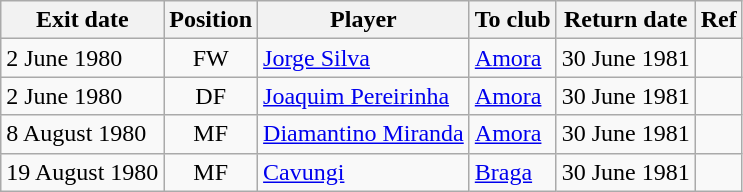<table class="wikitable">
<tr>
<th>Exit date</th>
<th>Position</th>
<th>Player</th>
<th>To club</th>
<th>Return date</th>
<th>Ref</th>
</tr>
<tr>
<td>2 June 1980</td>
<td style="text-align:center;">FW</td>
<td style="text-align:left;"><a href='#'>Jorge Silva</a></td>
<td style="text-align:left;"><a href='#'>Amora</a></td>
<td>30 June 1981</td>
<td></td>
</tr>
<tr>
<td>2 June 1980</td>
<td style="text-align:center;">DF</td>
<td style="text-align:left;"><a href='#'>Joaquim Pereirinha</a></td>
<td style="text-align:left;"><a href='#'>Amora</a></td>
<td>30 June 1981</td>
<td></td>
</tr>
<tr>
<td>8 August 1980</td>
<td style="text-align:center;">MF</td>
<td style="text-align:left;"><a href='#'>Diamantino Miranda</a></td>
<td style="text-align:left;"><a href='#'>Amora</a></td>
<td>30 June 1981</td>
<td></td>
</tr>
<tr>
<td>19 August 1980</td>
<td style="text-align:center;">MF</td>
<td style="text-align:left;"><a href='#'>Cavungi</a></td>
<td style="text-align:left;"><a href='#'>Braga</a></td>
<td>30 June 1981</td>
<td></td>
</tr>
</table>
